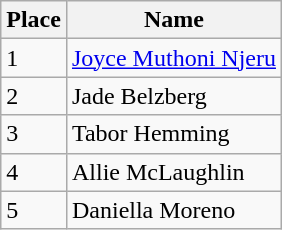<table class="wikitable">
<tr>
<th>Place</th>
<th>Name</th>
</tr>
<tr>
<td>1</td>
<td> <a href='#'>Joyce Muthoni Njeru</a></td>
</tr>
<tr>
<td>2</td>
<td> Jade Belzberg</td>
</tr>
<tr>
<td>3</td>
<td> Tabor Hemming</td>
</tr>
<tr>
<td>4</td>
<td> Allie McLaughlin</td>
</tr>
<tr>
<td>5</td>
<td> Daniella Moreno</td>
</tr>
</table>
